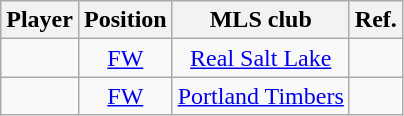<table class="wikitable" style="text-align:center">
<tr>
<th>Player</th>
<th>Position</th>
<th>MLS club</th>
<th>Ref.</th>
</tr>
<tr>
<td></td>
<td><a href='#'>FW</a></td>
<td><a href='#'>Real Salt Lake</a></td>
<td></td>
</tr>
<tr>
<td></td>
<td><a href='#'>FW</a></td>
<td><a href='#'>Portland Timbers</a></td>
<td></td>
</tr>
</table>
